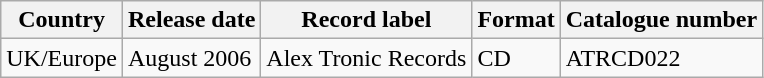<table class="wikitable">
<tr>
<th>Country</th>
<th>Release date</th>
<th>Record label</th>
<th>Format</th>
<th>Catalogue number</th>
</tr>
<tr>
<td>UK/Europe</td>
<td>August 2006</td>
<td>Alex Tronic Records</td>
<td>CD</td>
<td>ATRCD022</td>
</tr>
</table>
